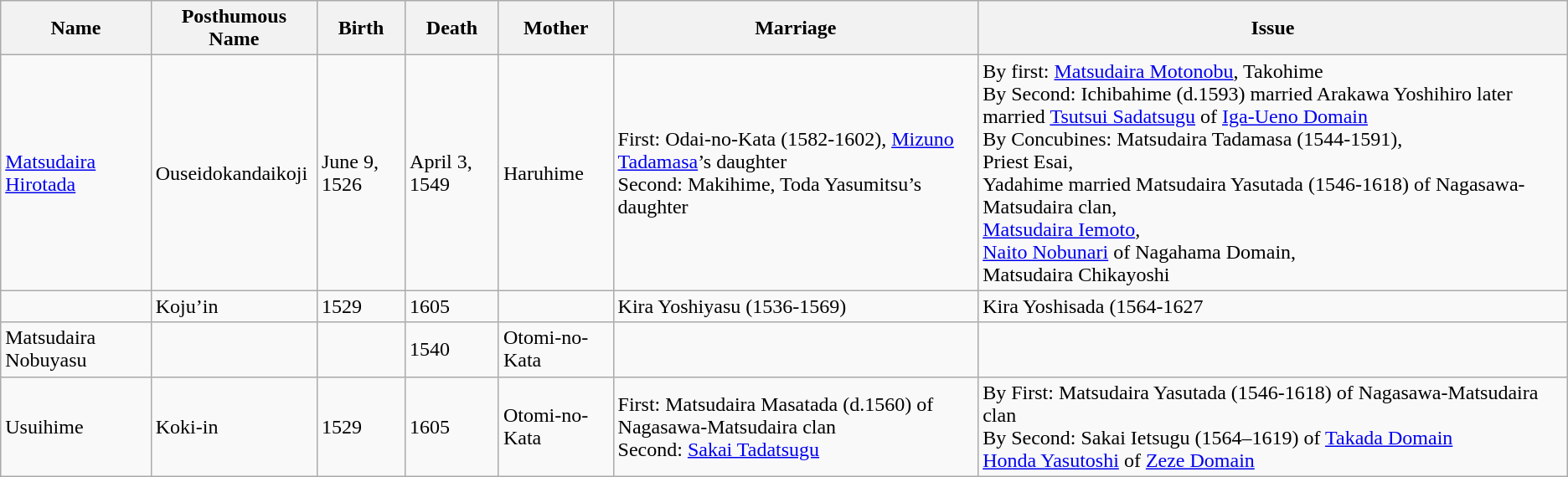<table class="wikitable">
<tr>
<th>Name</th>
<th>Posthumous Name</th>
<th>Birth</th>
<th>Death</th>
<th>Mother</th>
<th>Marriage</th>
<th>Issue</th>
</tr>
<tr>
<td><a href='#'>Matsudaira Hirotada</a></td>
<td>Ouseidokandaikoji</td>
<td>June 9, 1526</td>
<td>April 3, 1549</td>
<td>Haruhime</td>
<td>First: Odai-no-Kata (1582-1602), <a href='#'>Mizuno Tadamasa</a>’s daughter<br>Second: Makihime, Toda Yasumitsu’s daughter</td>
<td>By first: <a href='#'>Matsudaira Motonobu</a>, Takohime <br>By Second: Ichibahime (d.1593) married Arakawa Yoshihiro later married <a href='#'>Tsutsui Sadatsugu</a> of <a href='#'>Iga-Ueno Domain</a><br>By Concubines: Matsudaira Tadamasa (1544-1591),<br>Priest Esai,<br>Yadahime married Matsudaira Yasutada (1546-1618) of Nagasawa-Matsudaira clan,<br><a href='#'>Matsudaira Iemoto</a>,<br><a href='#'>Naito Nobunari</a> of Nagahama Domain,<br>Matsudaira Chikayoshi</td>
</tr>
<tr>
<td></td>
<td>Koju’in</td>
<td>1529</td>
<td>1605</td>
<td></td>
<td>Kira Yoshiyasu (1536-1569)</td>
<td>Kira Yoshisada (1564-1627</td>
</tr>
<tr>
<td>Matsudaira Nobuyasu</td>
<td></td>
<td></td>
<td>1540</td>
<td>Otomi-no-Kata</td>
<td></td>
<td></td>
</tr>
<tr>
<td>Usuihime</td>
<td>Koki-in</td>
<td>1529</td>
<td>1605</td>
<td>Otomi-no-Kata</td>
<td>First: Matsudaira Masatada (d.1560) of Nagasawa-Matsudaira clan<br>Second: <a href='#'>Sakai Tadatsugu</a></td>
<td>By First: Matsudaira Yasutada (1546-1618) of Nagasawa-Matsudaira clan<br>By Second: Sakai Ietsugu (1564–1619) of <a href='#'>Takada Domain</a><br><a href='#'>Honda Yasutoshi</a> of <a href='#'>Zeze Domain</a></td>
</tr>
</table>
